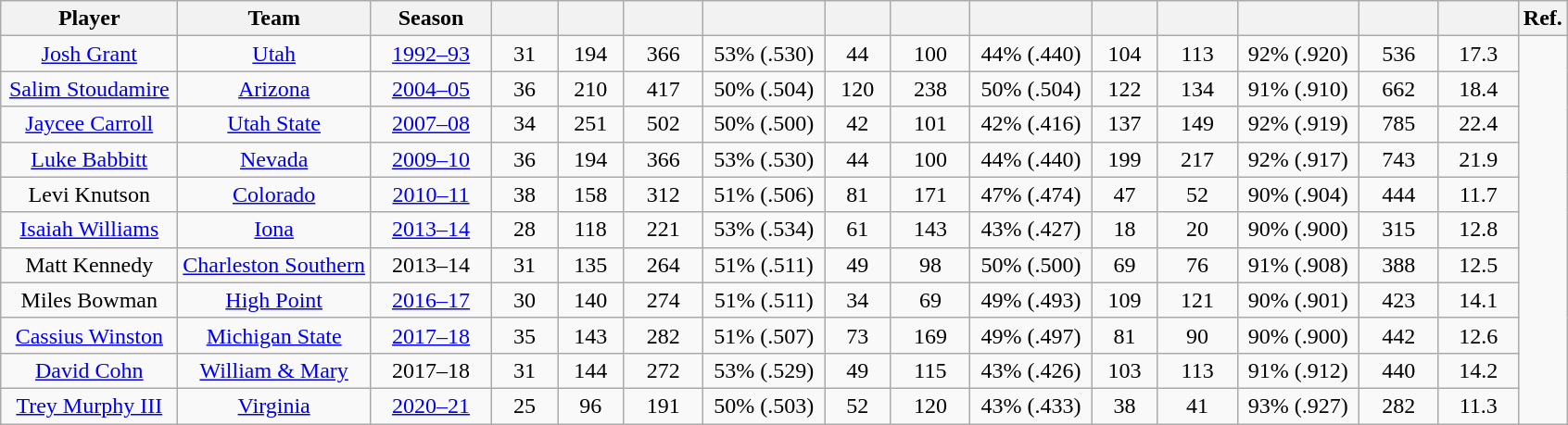<table class="wikitable sortable" style="text-align:center;">
<tr>
<th width="120">Player</th>
<th>Team</th>
<th width="80">Season</th>
<th width="40"></th>
<th width="40"></th>
<th width="50"></th>
<th width="80"></th>
<th width="40"></th>
<th width="50"></th>
<th width="80"></th>
<th width="40"></th>
<th width="50"></th>
<th width="80"></th>
<th width="50"></th>
<th width="50"></th>
<th class=unsortable>Ref.</th>
</tr>
<tr>
<td style="text-align:center;"><a href='#'>Josh Grant</a></td>
<td><a href='#'>Utah</a></td>
<td style="text-align:center;"><a href='#'>1992–93</a></td>
<td>31</td>
<td>194</td>
<td>366</td>
<td>53% (.530)</td>
<td>44</td>
<td>100</td>
<td>44% (.440)</td>
<td>104</td>
<td>113</td>
<td>92% (.920)</td>
<td>536</td>
<td>17.3</td>
<td rowspan="11" style="text-align:center;"></td>
</tr>
<tr>
<td><a href='#'>Salim Stoudamire</a></td>
<td><a href='#'>Arizona</a></td>
<td><a href='#'>2004–05</a></td>
<td>36</td>
<td>210</td>
<td>417</td>
<td>50% (.504)</td>
<td>120</td>
<td>238</td>
<td>50% (.504)</td>
<td>122</td>
<td>134</td>
<td>91% (.910)</td>
<td>662</td>
<td>18.4</td>
</tr>
<tr>
<td><a href='#'>Jaycee Carroll</a></td>
<td><a href='#'>Utah State</a></td>
<td><a href='#'>2007–08</a></td>
<td>34</td>
<td>251</td>
<td>502</td>
<td>50% (.500)</td>
<td>42</td>
<td>101</td>
<td>42% (.416)</td>
<td>137</td>
<td>149</td>
<td>92% (.919)</td>
<td>785</td>
<td>22.4</td>
</tr>
<tr>
<td><a href='#'>Luke Babbitt</a></td>
<td><a href='#'>Nevada</a></td>
<td><a href='#'>2009–10</a></td>
<td>36</td>
<td>194</td>
<td>366</td>
<td>53% (.530)</td>
<td>44</td>
<td>100</td>
<td>44% (.440)</td>
<td>199</td>
<td>217</td>
<td>92% (.917)</td>
<td>743</td>
<td>21.9</td>
</tr>
<tr>
<td>Levi Knutson</td>
<td><a href='#'>Colorado</a></td>
<td><a href='#'>2010–11</a></td>
<td>38</td>
<td>158</td>
<td>312</td>
<td>51% (.506)</td>
<td>81</td>
<td>171</td>
<td>47% (.474)</td>
<td>47</td>
<td>52</td>
<td>90% (.904)</td>
<td>444</td>
<td>11.7</td>
</tr>
<tr>
<td><a href='#'>Isaiah Williams</a></td>
<td><a href='#'>Iona</a></td>
<td><a href='#'>2013–14</a></td>
<td>28</td>
<td>118</td>
<td>221</td>
<td>53% (.534)</td>
<td>61</td>
<td>143</td>
<td>43% (.427)</td>
<td>18</td>
<td>20</td>
<td>90% (.900)</td>
<td>315</td>
<td>12.8</td>
</tr>
<tr>
<td>Matt Kennedy</td>
<td><a href='#'>Charleston Southern</a></td>
<td>2013–14</td>
<td>31</td>
<td>135</td>
<td>264</td>
<td>51% (.511)</td>
<td>49</td>
<td>98</td>
<td>50% (.500)</td>
<td>69</td>
<td>76</td>
<td>91% (.908)</td>
<td>388</td>
<td>12.5</td>
</tr>
<tr>
<td>Miles Bowman</td>
<td><a href='#'>High Point</a></td>
<td><a href='#'>2016–17</a></td>
<td>30</td>
<td>140</td>
<td>274</td>
<td>51% (.511)</td>
<td>34</td>
<td>69</td>
<td>49% (.493)</td>
<td>109</td>
<td>121</td>
<td>90% (.901)</td>
<td>423</td>
<td>14.1</td>
</tr>
<tr>
<td><a href='#'>Cassius Winston</a></td>
<td><a href='#'>Michigan State</a></td>
<td><a href='#'>2017–18</a></td>
<td>35</td>
<td>143</td>
<td>282</td>
<td>51% (.507)</td>
<td>73</td>
<td>169</td>
<td>49% (.497)</td>
<td>81</td>
<td>90</td>
<td>90% (.900)</td>
<td>442</td>
<td>12.6</td>
</tr>
<tr>
<td><a href='#'>David Cohn</a></td>
<td><a href='#'>William & Mary</a></td>
<td>2017–18</td>
<td>31</td>
<td>144</td>
<td>272</td>
<td>53% (.529)</td>
<td>49</td>
<td>115</td>
<td>43% (.426)</td>
<td>103</td>
<td>113</td>
<td>91% (.912)</td>
<td>440</td>
<td>14.2</td>
</tr>
<tr>
<td><a href='#'>Trey Murphy III</a></td>
<td><a href='#'>Virginia</a></td>
<td><a href='#'>2020–21</a></td>
<td>25</td>
<td>96</td>
<td>191</td>
<td>50% (.503)</td>
<td>52</td>
<td>120</td>
<td>43% (.433)</td>
<td>38</td>
<td>41</td>
<td>93% (.927)</td>
<td>282</td>
<td>11.3</td>
</tr>
</table>
